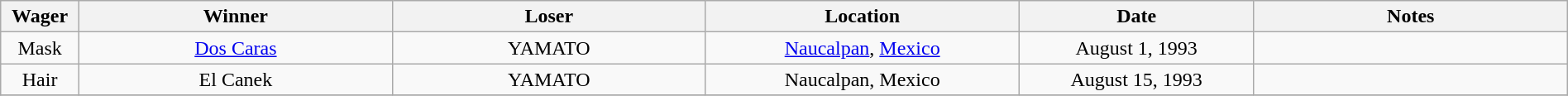<table class="wikitable" width=100%>
<tr>
<th width=5%>Wager</th>
<th width=20%>Winner</th>
<th width=20%>Loser</th>
<th width=20%>Location</th>
<th width=15%>Date</th>
<th width=20%>Notes</th>
</tr>
<tr style="text-align:center;">
<td>Mask</td>
<td><a href='#'>Dos Caras</a></td>
<td>YAMATO</td>
<td><a href='#'>Naucalpan</a>, <a href='#'>Mexico</a></td>
<td>August 1, 1993</td>
<td></td>
</tr>
<tr style="text-align:center;">
<td>Hair</td>
<td>El Canek</td>
<td>YAMATO</td>
<td>Naucalpan, Mexico</td>
<td>August 15, 1993</td>
<td></td>
</tr>
<tr style="text-align:center;">
</tr>
</table>
